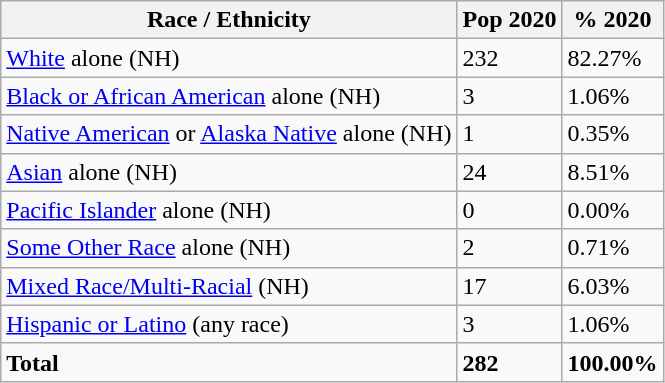<table class="wikitable">
<tr>
<th>Race / Ethnicity</th>
<th>Pop 2020</th>
<th>% 2020</th>
</tr>
<tr>
<td><a href='#'>White</a> alone (NH)</td>
<td>232</td>
<td>82.27%</td>
</tr>
<tr>
<td><a href='#'>Black or African American</a> alone (NH)</td>
<td>3</td>
<td>1.06%</td>
</tr>
<tr>
<td><a href='#'>Native American</a> or <a href='#'>Alaska Native</a> alone (NH)</td>
<td>1</td>
<td>0.35%</td>
</tr>
<tr>
<td><a href='#'>Asian</a> alone (NH)</td>
<td>24</td>
<td>8.51%</td>
</tr>
<tr>
<td><a href='#'>Pacific Islander</a> alone (NH)</td>
<td>0</td>
<td>0.00%</td>
</tr>
<tr>
<td><a href='#'>Some Other Race</a> alone (NH)</td>
<td>2</td>
<td>0.71%</td>
</tr>
<tr>
<td><a href='#'>Mixed Race/Multi-Racial</a> (NH)</td>
<td>17</td>
<td>6.03%</td>
</tr>
<tr>
<td><a href='#'>Hispanic or Latino</a> (any race)</td>
<td>3</td>
<td>1.06%</td>
</tr>
<tr>
<td><strong>Total</strong></td>
<td><strong>282</strong></td>
<td><strong>100.00%</strong></td>
</tr>
</table>
